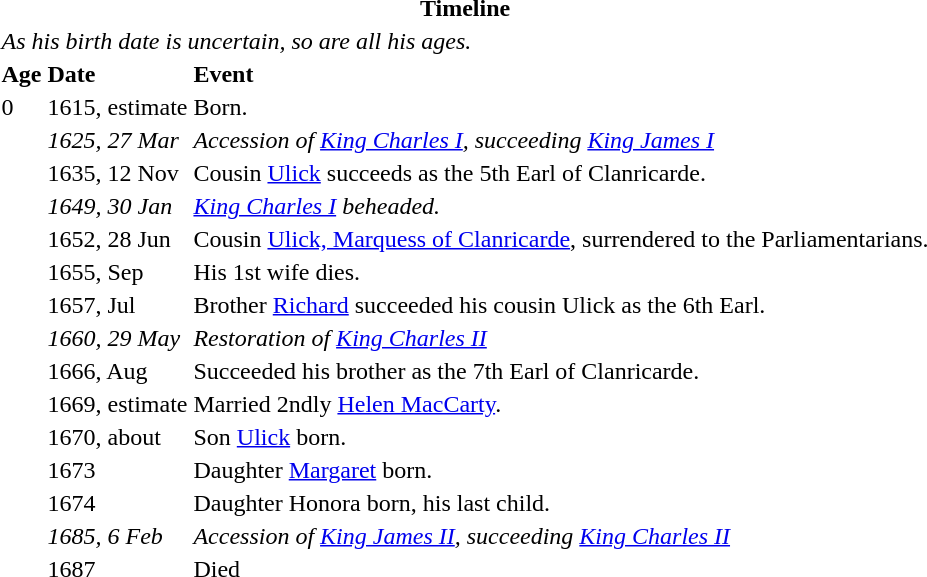<table>
<tr>
<th colspan=3>Timeline</th>
</tr>
<tr>
<td colspan=3><em>As his birth date is uncertain, so are all his ages.</em></td>
</tr>
<tr>
<th align="left">Age</th>
<th align="left">Date</th>
<th align="left">Event</th>
</tr>
<tr>
<td>0</td>
<td>1615, estimate</td>
<td>Born.</td>
</tr>
<tr>
<td></td>
<td><em>1625, 27 Mar</em></td>
<td><em>Accession of <a href='#'>King Charles I</a>, succeeding <a href='#'>King James I</a></em></td>
</tr>
<tr>
<td></td>
<td>1635, 12 Nov</td>
<td>Cousin <a href='#'>Ulick</a> succeeds as the 5th Earl of Clanricarde.</td>
</tr>
<tr>
<td></td>
<td><em>1649, 30 Jan</em></td>
<td><em><a href='#'>King Charles I</a> beheaded.</em></td>
</tr>
<tr>
<td></td>
<td>1652, 28 Jun</td>
<td>Cousin <a href='#'>Ulick, Marquess of Clanricarde</a>, surrendered to the Parliamentarians.</td>
</tr>
<tr>
<td></td>
<td>1655, Sep</td>
<td>His 1st wife dies.</td>
</tr>
<tr>
<td></td>
<td>1657, Jul</td>
<td>Brother <a href='#'>Richard</a> succeeded his cousin Ulick as the 6th Earl.</td>
</tr>
<tr>
<td></td>
<td><em>1660, 29 May</em></td>
<td><em>Restoration of <a href='#'>King Charles II</a></em></td>
</tr>
<tr>
<td></td>
<td>1666, Aug</td>
<td>Succeeded his brother as the 7th Earl of Clanricarde.</td>
</tr>
<tr>
<td></td>
<td>1669, estimate</td>
<td>Married 2ndly <a href='#'>Helen MacCarty</a>.</td>
</tr>
<tr>
<td></td>
<td>1670, about</td>
<td>Son <a href='#'>Ulick</a> born.</td>
</tr>
<tr>
<td></td>
<td>1673</td>
<td>Daughter <a href='#'>Margaret</a> born.</td>
</tr>
<tr>
<td></td>
<td>1674</td>
<td>Daughter Honora born, his last child.</td>
</tr>
<tr>
<td></td>
<td><em>1685, 6 Feb</em></td>
<td><em>Accession of <a href='#'>King James II</a>, succeeding <a href='#'>King Charles II</a></em></td>
</tr>
<tr>
<td></td>
<td>1687</td>
<td>Died</td>
</tr>
</table>
